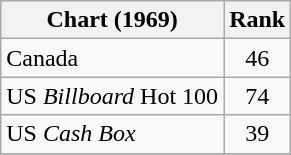<table class="wikitable sortable">
<tr>
<th>Chart (1969)</th>
<th style="text-align:center;">Rank</th>
</tr>
<tr>
<td>Canada </td>
<td style="text-align:center;">46</td>
</tr>
<tr>
<td>US <em>Billboard</em> Hot 100</td>
<td style="text-align:center;">74</td>
</tr>
<tr>
<td>US <em>Cash Box</em> </td>
<td style="text-align:center;">39</td>
</tr>
<tr>
</tr>
</table>
